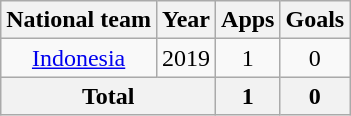<table class=wikitable style=text-align:center>
<tr>
<th>National team</th>
<th>Year</th>
<th>Apps</th>
<th>Goals</th>
</tr>
<tr>
<td rowspan="1"><a href='#'>Indonesia</a></td>
<td>2019</td>
<td>1</td>
<td>0</td>
</tr>
<tr>
<th colspan=2>Total</th>
<th>1</th>
<th>0</th>
</tr>
</table>
